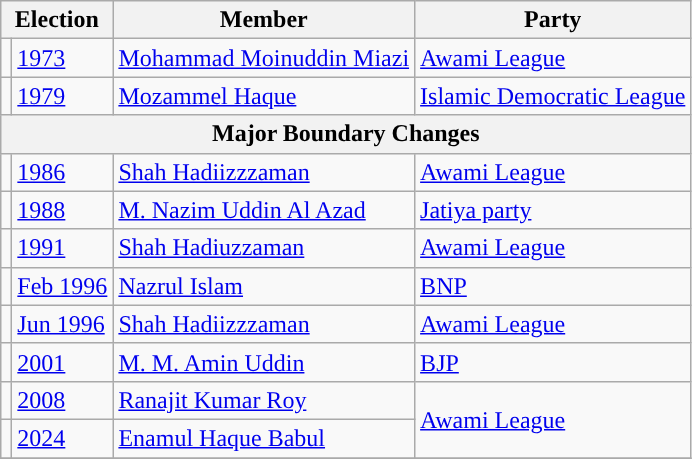<table class="wikitable">
<tr>
<th colspan="2">Election</th>
<th>Member</th>
<th>Party</th>
</tr>
<tr>
<td style="background-color:"></td>
<td><a href='#'>1973</a></td>
<td><a href='#'>Mohammad Moinuddin Miazi</a></td>
<td><a href='#'>Awami League</a></td>
</tr>
<tr>
<td style="background-color:"></td>
<td><a href='#'>1979</a></td>
<td><a href='#'>Mozammel Haque</a></td>
<td><a href='#'>Islamic Democratic League</a></td>
</tr>
<tr>
<th colspan="4">Major Boundary Changes</th>
</tr>
<tr>
<td style="background-color:"></td>
<td><a href='#'>1986</a></td>
<td><a href='#'>Shah Hadiizzzaman</a></td>
<td><a href='#'>Awami League</a></td>
</tr>
<tr>
<td style="background-color:"></td>
<td><a href='#'>1988</a></td>
<td><a href='#'>M. Nazim Uddin Al Azad</a></td>
<td><a href='#'>Jatiya party</a></td>
</tr>
<tr>
<td style="background-color:"></td>
<td><a href='#'>1991</a></td>
<td><a href='#'>Shah Hadiuzzaman</a></td>
<td><a href='#'>Awami League</a></td>
</tr>
<tr>
<td style="background-color:"></td>
<td><a href='#'>Feb 1996</a></td>
<td><a href='#'>Nazrul Islam</a></td>
<td><a href='#'>BNP</a></td>
</tr>
<tr>
<td style="background-color:"></td>
<td><a href='#'>Jun 1996</a></td>
<td><a href='#'>Shah Hadiizzzaman</a></td>
<td><a href='#'>Awami League</a></td>
</tr>
<tr>
<td style="background-color:"></td>
<td><a href='#'>2001</a></td>
<td><a href='#'>M. M. Amin Uddin</a></td>
<td><a href='#'>BJP</a></td>
</tr>
<tr>
<td style="background-color:"></td>
<td><a href='#'>2008</a></td>
<td><a href='#'>Ranajit Kumar Roy</a></td>
<td rowspan="2"><a href='#'>Awami League</a></td>
</tr>
<tr>
<td style="background-color:"></td>
<td><a href='#'>2024</a></td>
<td><a href='#'>Enamul Haque Babul</a></td>
</tr>
<tr>
</tr>
</table>
